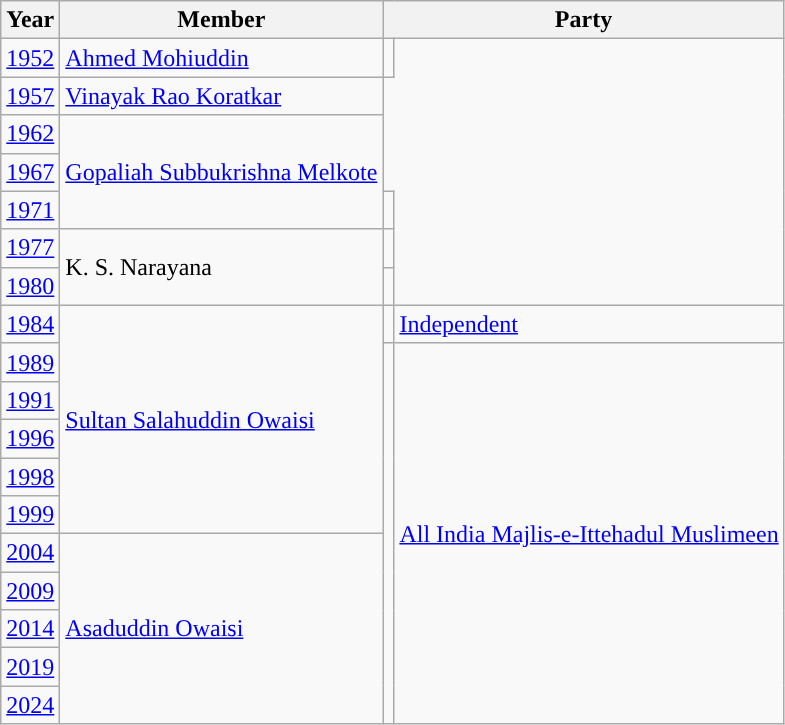<table class="wikitable sortable">
<tr>
<th>Year</th>
<th>Member</th>
<th colspan="2">Party</th>
</tr>
<tr>
<td><a href='#'>1952</a></td>
<td><a href='#'>Ahmed Mohiuddin</a></td>
<td></td>
</tr>
<tr>
<td><a href='#'>1957</a></td>
<td><a href='#'>Vinayak Rao Koratkar</a></td>
</tr>
<tr>
<td><a href='#'>1962</a></td>
<td rowspan="3"><a href='#'>Gopaliah Subbukrishna Melkote</a></td>
</tr>
<tr>
<td><a href='#'>1967</a></td>
</tr>
<tr>
<td><a href='#'>1971</a></td>
<td></td>
</tr>
<tr>
<td><a href='#'>1977</a></td>
<td rowspan="2">K. S. Narayana</td>
<td></td>
</tr>
<tr>
<td><a href='#'>1980</a></td>
<td></td>
</tr>
<tr>
<td><a href='#'>1984</a></td>
<td rowspan="6"><a href='#'>Sultan Salahuddin Owaisi</a></td>
<td style="background-color: "></td>
<td><a href='#'>Independent</a></td>
</tr>
<tr>
<td><a href='#'>1989</a></td>
<td rowspan="10" style="background-color: "></td>
<td rowspan="10"><a href='#'>All India Majlis-e-Ittehadul Muslimeen</a></td>
</tr>
<tr>
<td><a href='#'>1991</a></td>
</tr>
<tr>
<td><a href='#'>1996</a></td>
</tr>
<tr>
<td><a href='#'>1998</a></td>
</tr>
<tr>
<td><a href='#'>1999</a></td>
</tr>
<tr>
<td><a href='#'>2004</a></td>
<td rowspan="5"><a href='#'>Asaduddin Owaisi</a></td>
</tr>
<tr>
<td><a href='#'>2009</a></td>
</tr>
<tr>
<td><a href='#'>2014</a></td>
</tr>
<tr>
<td><a href='#'>2019</a></td>
</tr>
<tr>
<td><a href='#'>2024</a></td>
</tr>
</table>
